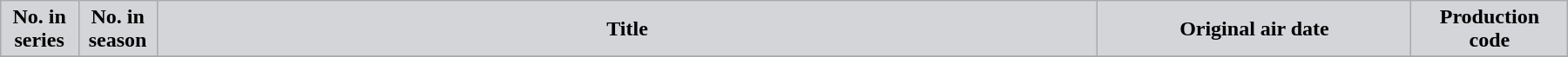<table class="wikitable plainrowheaders" width="95%" style="margin:auto;">
<tr>
<th width="5%" style="background-color: #d4d5d8; color:#000000;">No. in<br>series</th>
<th width="5%" style="background-color: #d4d5d8; color:#000000;">No. in<br>season</th>
<th style="background-color: #d4d5d8; color:#000000;">Title</th>
<th width="20%" style="background-color: #d4d5d8; color:#000000;">Original air date</th>
<th width="10%" style="background-color: #d4d5d8; color:#000000;">Production<br>code</th>
</tr>
<tr }>
</tr>
</table>
